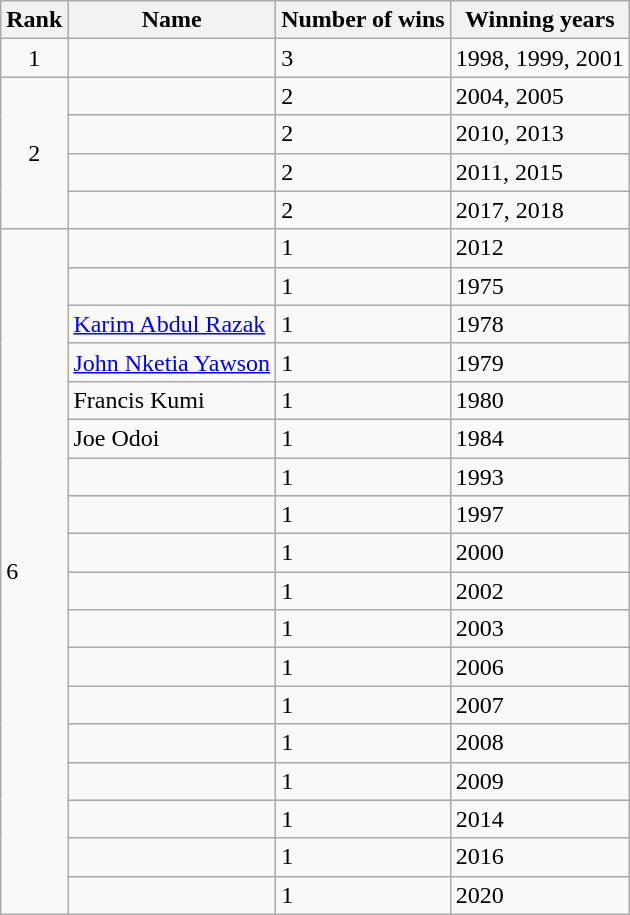<table class="wikitable sortable">
<tr>
<th>Rank</th>
<th>Name</th>
<th>Number of wins</th>
<th>Winning years</th>
</tr>
<tr>
<td align=center>1</td>
<td></td>
<td>3</td>
<td>1998, 1999, 2001</td>
</tr>
<tr>
<td rowspan="4" align="center">2</td>
<td></td>
<td>2</td>
<td>2004, 2005</td>
</tr>
<tr>
<td></td>
<td>2</td>
<td>2010, 2013</td>
</tr>
<tr>
<td></td>
<td>2</td>
<td>2011, 2015</td>
</tr>
<tr>
<td></td>
<td>2</td>
<td>2017, 2018</td>
</tr>
<tr>
<td rowspan="18">6</td>
<td></td>
<td>1</td>
<td>2012</td>
</tr>
<tr>
<td></td>
<td>1</td>
<td>1975</td>
</tr>
<tr>
<td><a href='#'>Karim Abdul Razak</a></td>
<td>1</td>
<td>1978</td>
</tr>
<tr>
<td><a href='#'>John Nketia Yawson</a></td>
<td>1</td>
<td>1979</td>
</tr>
<tr>
<td>Francis Kumi</td>
<td>1</td>
<td>1980</td>
</tr>
<tr>
<td>Joe Odoi</td>
<td>1</td>
<td>1984</td>
</tr>
<tr>
<td></td>
<td>1</td>
<td>1993</td>
</tr>
<tr>
<td></td>
<td>1</td>
<td>1997</td>
</tr>
<tr>
<td></td>
<td>1</td>
<td>2000</td>
</tr>
<tr>
<td></td>
<td>1</td>
<td>2002</td>
</tr>
<tr>
<td></td>
<td>1</td>
<td>2003</td>
</tr>
<tr>
<td></td>
<td>1</td>
<td>2006</td>
</tr>
<tr>
<td></td>
<td>1</td>
<td>2007</td>
</tr>
<tr>
<td></td>
<td>1</td>
<td>2008</td>
</tr>
<tr>
<td></td>
<td>1</td>
<td>2009</td>
</tr>
<tr>
<td></td>
<td>1</td>
<td>2014</td>
</tr>
<tr>
<td></td>
<td>1</td>
<td>2016</td>
</tr>
<tr>
<td></td>
<td>1</td>
<td>2020</td>
</tr>
</table>
